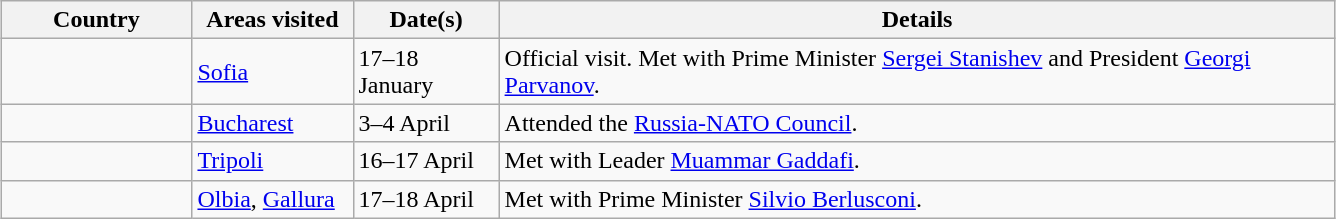<table class="wikitable sortable outercollapse" style="margin: 1em auto 1em auto">
<tr>
<th width=120>Country</th>
<th width=100>Areas visited</th>
<th width=90>Date(s)</th>
<th style="width:550px;" class="unsortable">Details</th>
</tr>
<tr>
<td></td>
<td><a href='#'>Sofia</a></td>
<td>17–18 January</td>
<td>Official visit. Met with Prime Minister <a href='#'>Sergei Stanishev</a> and President <a href='#'>Georgi Parvanov</a>.</td>
</tr>
<tr>
<td></td>
<td><a href='#'>Bucharest</a></td>
<td>3–4 April</td>
<td>Attended the <a href='#'>Russia-NATO Council</a>.</td>
</tr>
<tr>
<td></td>
<td><a href='#'>Tripoli</a></td>
<td>16–17 April</td>
<td>Met with Leader <a href='#'>Muammar Gaddafi</a>.</td>
</tr>
<tr>
<td></td>
<td><a href='#'>Olbia</a>, <a href='#'>Gallura</a></td>
<td>17–18 April</td>
<td>Met with Prime Minister <a href='#'>Silvio Berlusconi</a>.</td>
</tr>
</table>
